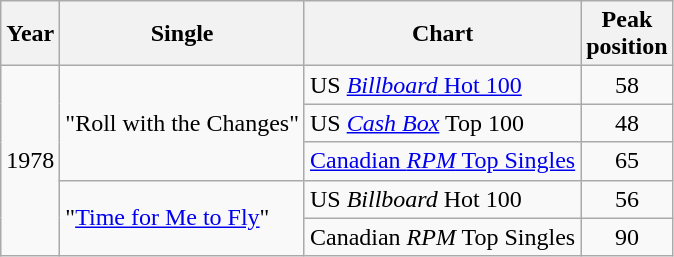<table class="wikitable">
<tr>
<th>Year</th>
<th>Single</th>
<th>Chart</th>
<th>Peak<br> position</th>
</tr>
<tr>
<td rowspan="5">1978</td>
<td rowspan="3">"Roll with the Changes"</td>
<td>US <a href='#'><em>Billboard</em> Hot 100</a></td>
<td style="text-align:center;">58</td>
</tr>
<tr>
<td>US <a href='#'><em>Cash Box</em></a> Top 100</td>
<td style="text-align:center;">48</td>
</tr>
<tr>
<td><a href='#'>Canadian <em>RPM</em> Top Singles</a></td>
<td style="text-align:center;">65</td>
</tr>
<tr>
<td rowspan="2">"<a href='#'>Time for Me to Fly</a>"</td>
<td>US <em>Billboard</em> Hot 100</td>
<td style="text-align:center;">56</td>
</tr>
<tr>
<td>Canadian <em>RPM</em> Top Singles</td>
<td style="text-align:center;">90</td>
</tr>
</table>
